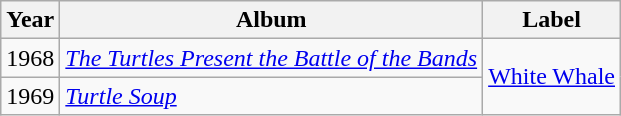<table class="wikitable sortable">
<tr>
<th>Year</th>
<th>Album</th>
<th>Label</th>
</tr>
<tr>
<td>1968</td>
<td><em><a href='#'>The Turtles Present the Battle of the Bands</a></em></td>
<td rowspan="3"><a href='#'>White Whale</a></td>
</tr>
<tr>
<td>1969</td>
<td><em><a href='#'>Turtle Soup</a></em></td>
</tr>
</table>
